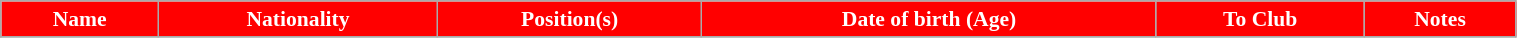<table class="wikitable" style="text-align:center; font-size:90%; width:80%;">
<tr>
<th style="background:#f00; color:white; text-align:center;">Name</th>
<th style="background:#f00; color:white; text-align:center;">Nationality</th>
<th style="background:#f00; color:white; text-align:center;">Position(s)</th>
<th style="background:#f00; color:white; text-align:center;">Date of birth (Age)</th>
<th style="background:#f00; color:white; text-align:center;">To Club</th>
<th style="background:#f00; color:white; text-align:center;">Notes</th>
</tr>
<tr>
</tr>
</table>
